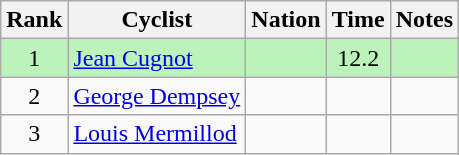<table class="wikitable sortable" style="text-align:center">
<tr>
<th>Rank</th>
<th>Cyclist</th>
<th>Nation</th>
<th>Time</th>
<th>Notes</th>
</tr>
<tr bgcolor=bbf3bb>
<td>1</td>
<td align=left><a href='#'>Jean Cugnot</a></td>
<td align=left></td>
<td>12.2</td>
<td></td>
</tr>
<tr>
<td>2</td>
<td align=left><a href='#'>George Dempsey</a></td>
<td align=left></td>
<td></td>
<td></td>
</tr>
<tr>
<td>3</td>
<td align=left><a href='#'>Louis Mermillod</a></td>
<td align=left></td>
<td></td>
<td></td>
</tr>
</table>
